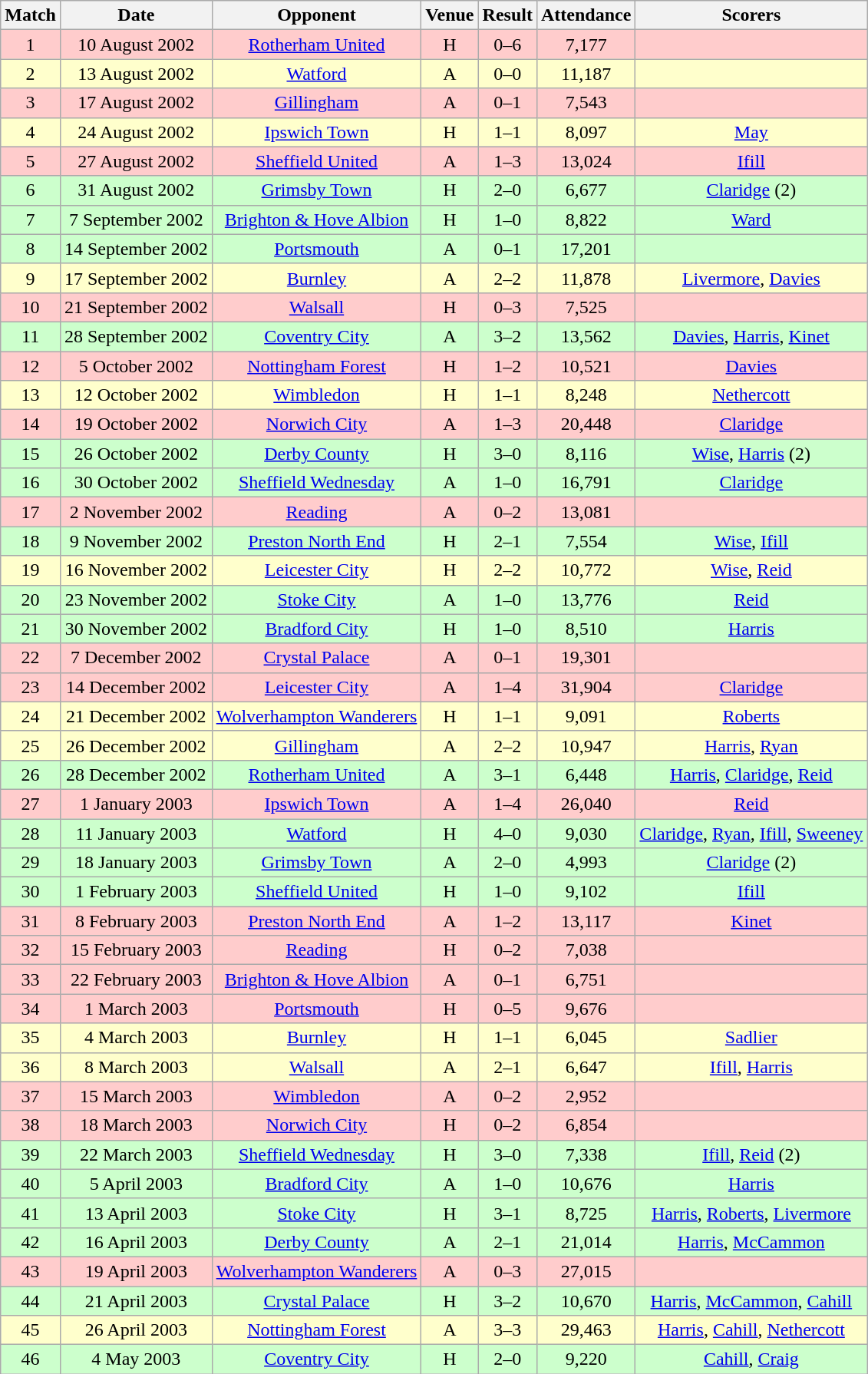<table class="wikitable" style="font-size:100%; text-align:center">
<tr>
<th>Match</th>
<th>Date</th>
<th>Opponent</th>
<th>Venue</th>
<th>Result</th>
<th>Attendance</th>
<th>Scorers</th>
</tr>
<tr style="background: #FFCCCC;">
<td>1</td>
<td>10 August 2002</td>
<td><a href='#'>Rotherham United</a></td>
<td>H</td>
<td>0–6</td>
<td>7,177</td>
<td></td>
</tr>
<tr style="background: #FFFFCC;">
<td>2</td>
<td>13 August 2002</td>
<td><a href='#'>Watford</a></td>
<td>A</td>
<td>0–0</td>
<td>11,187</td>
<td></td>
</tr>
<tr style="background: #FFCCCC;">
<td>3</td>
<td>17 August 2002</td>
<td><a href='#'>Gillingham</a></td>
<td>A</td>
<td>0–1</td>
<td>7,543</td>
<td></td>
</tr>
<tr style="background: #FFFFCC;">
<td>4</td>
<td>24 August 2002</td>
<td><a href='#'>Ipswich Town</a></td>
<td>H</td>
<td>1–1</td>
<td>8,097</td>
<td><a href='#'>May</a></td>
</tr>
<tr style="background: #FFCCCC;">
<td>5</td>
<td>27 August 2002</td>
<td><a href='#'>Sheffield United</a></td>
<td>A</td>
<td>1–3</td>
<td>13,024</td>
<td><a href='#'>Ifill</a></td>
</tr>
<tr style="background: #CCFFCC;">
<td>6</td>
<td>31 August 2002</td>
<td><a href='#'>Grimsby Town</a></td>
<td>H</td>
<td>2–0</td>
<td>6,677</td>
<td><a href='#'>Claridge</a> (2)</td>
</tr>
<tr style="background: #CCFFCC;">
<td>7</td>
<td>7 September 2002</td>
<td><a href='#'>Brighton & Hove Albion</a></td>
<td>H</td>
<td>1–0</td>
<td>8,822</td>
<td><a href='#'>Ward</a></td>
</tr>
<tr style="background: #CCFFCC;">
<td>8</td>
<td>14 September 2002</td>
<td><a href='#'>Portsmouth</a></td>
<td>A</td>
<td>0–1</td>
<td>17,201</td>
<td></td>
</tr>
<tr style="background: #FFFFCC;">
<td>9</td>
<td>17 September 2002</td>
<td><a href='#'>Burnley</a></td>
<td>A</td>
<td>2–2</td>
<td>11,878</td>
<td><a href='#'>Livermore</a>, <a href='#'>Davies</a></td>
</tr>
<tr style="background: #FFCCCC;">
<td>10</td>
<td>21 September 2002</td>
<td><a href='#'>Walsall</a></td>
<td>H</td>
<td>0–3</td>
<td>7,525</td>
<td></td>
</tr>
<tr style="background: #CCFFCC;">
<td>11</td>
<td>28 September 2002</td>
<td><a href='#'>Coventry City</a></td>
<td>A</td>
<td>3–2</td>
<td>13,562</td>
<td><a href='#'>Davies</a>, <a href='#'>Harris</a>, <a href='#'>Kinet</a></td>
</tr>
<tr style="background: #FFCCCC;">
<td>12</td>
<td>5 October 2002</td>
<td><a href='#'>Nottingham Forest</a></td>
<td>H</td>
<td>1–2</td>
<td>10,521</td>
<td><a href='#'>Davies</a></td>
</tr>
<tr style="background: #FFFFCC;">
<td>13</td>
<td>12 October 2002</td>
<td><a href='#'>Wimbledon</a></td>
<td>H</td>
<td>1–1</td>
<td>8,248</td>
<td><a href='#'>Nethercott</a></td>
</tr>
<tr style="background: #FFCCCC;">
<td>14</td>
<td>19 October 2002</td>
<td><a href='#'>Norwich City</a></td>
<td>A</td>
<td>1–3</td>
<td>20,448</td>
<td><a href='#'>Claridge</a></td>
</tr>
<tr style="background: #CCFFCC;">
<td>15</td>
<td>26 October 2002</td>
<td><a href='#'>Derby County</a></td>
<td>H</td>
<td>3–0</td>
<td>8,116</td>
<td><a href='#'>Wise</a>, <a href='#'>Harris</a> (2)</td>
</tr>
<tr style="background: #CCFFCC;">
<td>16</td>
<td>30 October 2002</td>
<td><a href='#'>Sheffield Wednesday</a></td>
<td>A</td>
<td>1–0</td>
<td>16,791</td>
<td><a href='#'>Claridge</a></td>
</tr>
<tr style="background: #FFCCCC;">
<td>17</td>
<td>2 November 2002</td>
<td><a href='#'>Reading</a></td>
<td>A</td>
<td>0–2</td>
<td>13,081</td>
<td></td>
</tr>
<tr style="background: #CCFFCC;">
<td>18</td>
<td>9 November 2002</td>
<td><a href='#'>Preston North End</a></td>
<td>H</td>
<td>2–1</td>
<td>7,554</td>
<td><a href='#'>Wise</a>, <a href='#'>Ifill</a></td>
</tr>
<tr style="background: #FFFFCC;">
<td>19</td>
<td>16 November 2002</td>
<td><a href='#'>Leicester City</a></td>
<td>H</td>
<td>2–2</td>
<td>10,772</td>
<td><a href='#'>Wise</a>, <a href='#'>Reid</a></td>
</tr>
<tr style="background: #CCFFCC;">
<td>20</td>
<td>23 November 2002</td>
<td><a href='#'>Stoke City</a></td>
<td>A</td>
<td>1–0</td>
<td>13,776</td>
<td><a href='#'>Reid</a></td>
</tr>
<tr style="background: #CCFFCC;">
<td>21</td>
<td>30 November 2002</td>
<td><a href='#'>Bradford City</a></td>
<td>H</td>
<td>1–0</td>
<td>8,510</td>
<td><a href='#'>Harris</a></td>
</tr>
<tr style="background: #FFCCCC;">
<td>22</td>
<td>7 December 2002</td>
<td><a href='#'>Crystal Palace</a></td>
<td>A</td>
<td>0–1</td>
<td>19,301</td>
<td></td>
</tr>
<tr style="background: #FFCCCC;">
<td>23</td>
<td>14 December 2002</td>
<td><a href='#'>Leicester City</a></td>
<td>A</td>
<td>1–4</td>
<td>31,904</td>
<td><a href='#'>Claridge</a></td>
</tr>
<tr style="background: #FFFFCC;">
<td>24</td>
<td>21 December 2002</td>
<td><a href='#'>Wolverhampton Wanderers</a></td>
<td>H</td>
<td>1–1</td>
<td>9,091</td>
<td><a href='#'>Roberts</a></td>
</tr>
<tr style="background: #FFFFCC;">
<td>25</td>
<td>26 December 2002</td>
<td><a href='#'>Gillingham</a></td>
<td>A</td>
<td>2–2</td>
<td>10,947</td>
<td><a href='#'>Harris</a>, <a href='#'>Ryan</a></td>
</tr>
<tr style="background: #CCFFCC;">
<td>26</td>
<td>28 December 2002</td>
<td><a href='#'>Rotherham United</a></td>
<td>A</td>
<td>3–1</td>
<td>6,448</td>
<td><a href='#'>Harris</a>, <a href='#'>Claridge</a>, <a href='#'>Reid</a></td>
</tr>
<tr style="background: #FFCCCC;">
<td>27</td>
<td>1 January 2003</td>
<td><a href='#'>Ipswich Town</a></td>
<td>A</td>
<td>1–4</td>
<td>26,040</td>
<td><a href='#'>Reid</a></td>
</tr>
<tr style="background: #CCFFCC;">
<td>28</td>
<td>11 January 2003</td>
<td><a href='#'>Watford</a></td>
<td>H</td>
<td>4–0</td>
<td>9,030</td>
<td><a href='#'>Claridge</a>, <a href='#'>Ryan</a>, <a href='#'>Ifill</a>, <a href='#'>Sweeney</a></td>
</tr>
<tr style="background: #CCFFCC;">
<td>29</td>
<td>18 January 2003</td>
<td><a href='#'>Grimsby Town</a></td>
<td>A</td>
<td>2–0</td>
<td>4,993</td>
<td><a href='#'>Claridge</a> (2)</td>
</tr>
<tr style="background: #CCFFCC;">
<td>30</td>
<td>1 February 2003</td>
<td><a href='#'>Sheffield United</a></td>
<td>H</td>
<td>1–0</td>
<td>9,102</td>
<td><a href='#'>Ifill</a></td>
</tr>
<tr style="background: #FFCCCC;">
<td>31</td>
<td>8 February 2003</td>
<td><a href='#'>Preston North End</a></td>
<td>A</td>
<td>1–2</td>
<td>13,117</td>
<td><a href='#'>Kinet</a></td>
</tr>
<tr style="background: #FFCCCC;">
<td>32</td>
<td>15 February 2003</td>
<td><a href='#'>Reading</a></td>
<td>H</td>
<td>0–2</td>
<td>7,038</td>
<td></td>
</tr>
<tr style="background: #FFCCCC;">
<td>33</td>
<td>22 February 2003</td>
<td><a href='#'>Brighton & Hove Albion</a></td>
<td>A</td>
<td>0–1</td>
<td>6,751</td>
<td></td>
</tr>
<tr style="background: #FFCCCC;">
<td>34</td>
<td>1 March 2003</td>
<td><a href='#'>Portsmouth</a></td>
<td>H</td>
<td>0–5</td>
<td>9,676</td>
<td></td>
</tr>
<tr style="background: #FFFFCC;">
<td>35</td>
<td>4 March 2003</td>
<td><a href='#'>Burnley</a></td>
<td>H</td>
<td>1–1</td>
<td>6,045</td>
<td><a href='#'>Sadlier</a></td>
</tr>
<tr style="background: #FFFFCC;">
<td>36</td>
<td>8 March 2003</td>
<td><a href='#'>Walsall</a></td>
<td>A</td>
<td>2–1</td>
<td>6,647</td>
<td><a href='#'>Ifill</a>, <a href='#'>Harris</a></td>
</tr>
<tr style="background: #FFCCCC;">
<td>37</td>
<td>15 March 2003</td>
<td><a href='#'>Wimbledon</a></td>
<td>A</td>
<td>0–2</td>
<td>2,952</td>
<td></td>
</tr>
<tr style="background: #FFCCCC;">
<td>38</td>
<td>18 March 2003</td>
<td><a href='#'>Norwich City</a></td>
<td>H</td>
<td>0–2</td>
<td>6,854</td>
<td></td>
</tr>
<tr style="background: #CCFFCC;">
<td>39</td>
<td>22 March 2003</td>
<td><a href='#'>Sheffield Wednesday</a></td>
<td>H</td>
<td>3–0</td>
<td>7,338</td>
<td><a href='#'>Ifill</a>, <a href='#'>Reid</a> (2)</td>
</tr>
<tr style="background: #CCFFCC;">
<td>40</td>
<td>5 April 2003</td>
<td><a href='#'>Bradford City</a></td>
<td>A</td>
<td>1–0</td>
<td>10,676</td>
<td><a href='#'>Harris</a></td>
</tr>
<tr style="background: #CCFFCC;">
<td>41</td>
<td>13 April 2003</td>
<td><a href='#'>Stoke City</a></td>
<td>H</td>
<td>3–1</td>
<td>8,725</td>
<td><a href='#'>Harris</a>, <a href='#'>Roberts</a>, <a href='#'>Livermore</a></td>
</tr>
<tr style="background: #CCFFCC;">
<td>42</td>
<td>16 April 2003</td>
<td><a href='#'>Derby County</a></td>
<td>A</td>
<td>2–1</td>
<td>21,014</td>
<td><a href='#'>Harris</a>, <a href='#'>McCammon</a></td>
</tr>
<tr style="background: #FFCCCC;">
<td>43</td>
<td>19 April 2003</td>
<td><a href='#'>Wolverhampton Wanderers</a></td>
<td>A</td>
<td>0–3</td>
<td>27,015</td>
<td></td>
</tr>
<tr style="background: #CCFFCC;">
<td>44</td>
<td>21 April 2003</td>
<td><a href='#'>Crystal Palace</a></td>
<td>H</td>
<td>3–2</td>
<td>10,670</td>
<td><a href='#'>Harris</a>, <a href='#'>McCammon</a>, <a href='#'>Cahill</a></td>
</tr>
<tr style="background: #FFFFCC;">
<td>45</td>
<td>26 April 2003</td>
<td><a href='#'>Nottingham Forest</a></td>
<td>A</td>
<td>3–3</td>
<td>29,463</td>
<td><a href='#'>Harris</a>, <a href='#'>Cahill</a>, <a href='#'>Nethercott</a></td>
</tr>
<tr style="background: #CCFFCC;">
<td>46</td>
<td>4 May 2003</td>
<td><a href='#'>Coventry City</a></td>
<td>H</td>
<td>2–0</td>
<td>9,220</td>
<td><a href='#'>Cahill</a>, <a href='#'>Craig</a></td>
</tr>
</table>
